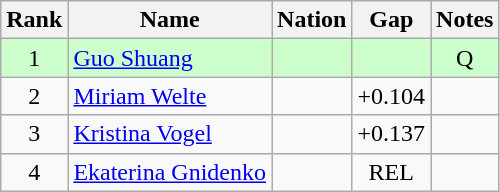<table class="wikitable sortable" style="text-align:center">
<tr>
<th>Rank</th>
<th>Name</th>
<th>Nation</th>
<th>Gap</th>
<th>Notes</th>
</tr>
<tr bgcolor=ccffcc>
<td>1</td>
<td align=left><a href='#'>Guo Shuang</a></td>
<td align=left></td>
<td></td>
<td>Q</td>
</tr>
<tr>
<td>2</td>
<td align=left><a href='#'>Miriam Welte</a></td>
<td align=left></td>
<td>+0.104</td>
<td></td>
</tr>
<tr>
<td>3</td>
<td align=left><a href='#'>Kristina Vogel</a></td>
<td align=left></td>
<td>+0.137</td>
<td></td>
</tr>
<tr>
<td>4</td>
<td align=left><a href='#'>Ekaterina Gnidenko</a></td>
<td align=left></td>
<td>REL</td>
<td></td>
</tr>
</table>
